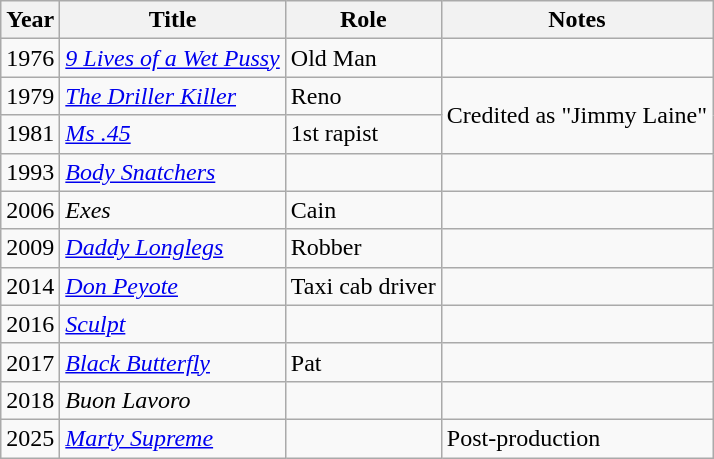<table class="wikitable">
<tr>
<th>Year</th>
<th>Title</th>
<th>Role</th>
<th>Notes</th>
</tr>
<tr>
<td>1976</td>
<td><em><a href='#'>9 Lives of a Wet Pussy</a></em></td>
<td>Old Man</td>
<td></td>
</tr>
<tr>
<td>1979</td>
<td><em><a href='#'>The Driller Killer</a></em></td>
<td>Reno</td>
<td rowspan=2>Credited as "Jimmy Laine"</td>
</tr>
<tr>
<td>1981</td>
<td><em><a href='#'>Ms .45</a></em></td>
<td>1st rapist</td>
</tr>
<tr>
<td>1993</td>
<td><em><a href='#'>Body Snatchers</a></em></td>
<td></td>
<td></td>
</tr>
<tr>
<td>2006</td>
<td><em>Exes</em></td>
<td>Cain</td>
<td></td>
</tr>
<tr>
<td>2009</td>
<td><em><a href='#'>Daddy Longlegs</a></em></td>
<td>Robber</td>
<td></td>
</tr>
<tr>
<td>2014</td>
<td><em><a href='#'>Don Peyote</a></em></td>
<td>Taxi cab driver</td>
<td></td>
</tr>
<tr>
<td>2016</td>
<td><em><a href='#'>Sculpt</a></em></td>
<td></td>
<td></td>
</tr>
<tr>
<td>2017</td>
<td><em><a href='#'>Black Butterfly</a></em></td>
<td>Pat</td>
<td></td>
</tr>
<tr>
<td>2018</td>
<td><em>Buon Lavoro</em></td>
<td></td>
<td></td>
</tr>
<tr>
<td>2025</td>
<td><em><a href='#'>Marty Supreme</a></em></td>
<td></td>
<td>Post-production</td>
</tr>
</table>
